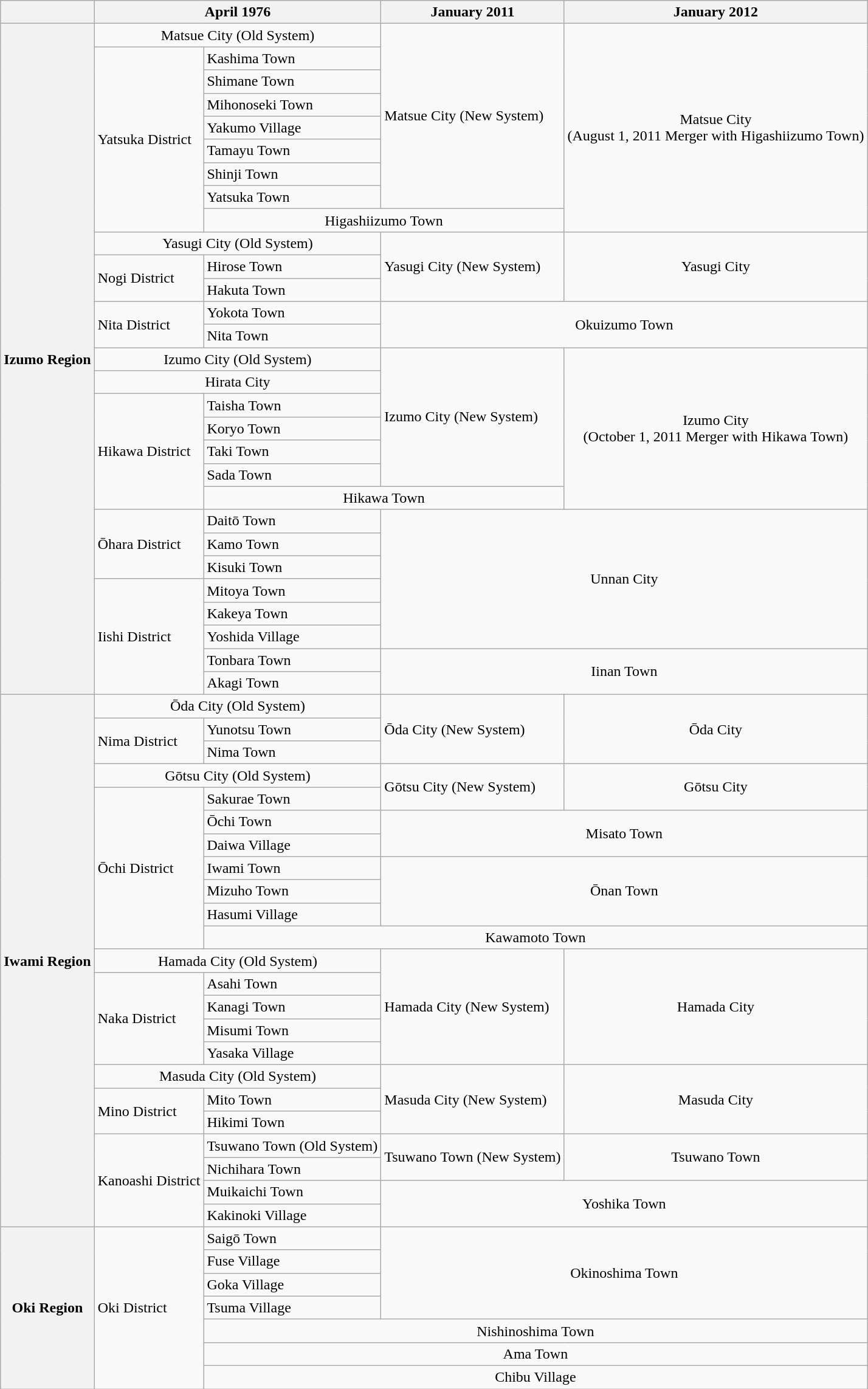<table class="wikitable">
<tr>
<th></th>
<th colspan="2">April 1976</th>
<th>January 2011</th>
<th>January 2012</th>
</tr>
<tr>
<th rowspan="29">Izumo Region</th>
<td style="text-align: center;" colspan="2">Matsue City (Old System)</td>
<td rowspan="8">Matsue City (New System)</td>
<td style="text-align: center;"  rowspan="9">Matsue City<br> (August 1, 2011 Merger with Higashiizumo Town)</td>
</tr>
<tr>
<td rowspan="8">Yatsuka District</td>
<td>Kashima Town</td>
</tr>
<tr>
<td>Shimane Town</td>
</tr>
<tr>
<td>Mihonoseki Town</td>
</tr>
<tr>
<td>Yakumo Village</td>
</tr>
<tr>
<td>Tamayu Town</td>
</tr>
<tr>
<td>Shinji Town</td>
</tr>
<tr>
<td>Yatsuka Town</td>
</tr>
<tr>
<td style="text-align: center;" colspan="2">Higashiizumo Town</td>
</tr>
<tr>
<td style="text-align: center;"  colspan="2">Yasugi City (Old System)</td>
<td rowspan="3">Yasugi City (New System)</td>
<td style="text-align: center;"  rowspan="3">Yasugi City</td>
</tr>
<tr>
<td rowspan="2">Nogi District</td>
<td>Hirose Town</td>
</tr>
<tr>
<td>Hakuta Town</td>
</tr>
<tr>
<td rowspan="2">Nita District</td>
<td>Yokota Town</td>
<td style="text-align: center;"  rowspan="2" colspan="2">Okuizumo Town</td>
</tr>
<tr>
<td>Nita Town</td>
</tr>
<tr>
<td style="text-align: center;" colspan="2">Izumo City (Old System)</td>
<td rowspan="6">Izumo City (New System)</td>
<td style="text-align: center;"  rowspan="7">Izumo City<br> (October 1, 2011 Merger with Hikawa Town)</td>
</tr>
<tr>
<td style="text-align: center;" colspan="2">Hirata City</td>
</tr>
<tr>
<td rowspan="5">Hikawa District</td>
<td>Taisha Town</td>
</tr>
<tr>
<td>Koryo Town</td>
</tr>
<tr>
<td>Taki Town</td>
</tr>
<tr>
<td>Sada Town</td>
</tr>
<tr>
<td style="text-align: center;" colspan="2">Hikawa Town</td>
</tr>
<tr>
<td rowspan="3">Ōhara District</td>
<td>Daitō Town</td>
<td style="text-align: center;"  rowspan="6" colspan="2">Unnan City</td>
</tr>
<tr>
<td>Kamo Town</td>
</tr>
<tr>
<td>Kisuki Town</td>
</tr>
<tr>
<td rowspan="5">Iishi District</td>
<td>Mitoya Town</td>
</tr>
<tr>
<td>Kakeya Town</td>
</tr>
<tr>
<td>Yoshida Village</td>
</tr>
<tr>
<td>Tonbara Town</td>
<td style="text-align: center;"  rowspan="2" colspan="2">Iinan Town</td>
</tr>
<tr>
<td>Akagi Town</td>
</tr>
<tr>
<th rowspan="23">Iwami Region</th>
<td style="text-align: center;" colspan="2">Ōda City (Old System)</td>
<td rowspan="3">Ōda City (New System)</td>
<td style="text-align: center;"  rowspan="3">Ōda City</td>
</tr>
<tr>
<td rowspan="2">Nima District</td>
<td>Yunotsu Town</td>
</tr>
<tr>
<td>Nima Town</td>
</tr>
<tr>
<td style="text-align: center;" colspan="2">Gōtsu City (Old System)</td>
<td rowspan="2">Gōtsu City (New System)</td>
<td style="text-align: center;"  rowspan="2">Gōtsu City</td>
</tr>
<tr>
<td rowspan="7">Ōchi District</td>
<td>Sakurae Town</td>
</tr>
<tr>
<td>Ōchi Town</td>
<td style="text-align: center;" rowspan="2" colspan="2">Misato Town</td>
</tr>
<tr>
<td>Daiwa Village</td>
</tr>
<tr>
<td>Iwami Town</td>
<td style="text-align: center;" rowspan="3" colspan="2">Ōnan Town</td>
</tr>
<tr>
<td>Mizuho Town</td>
</tr>
<tr>
<td>Hasumi Village</td>
</tr>
<tr>
<td style="text-align: center;" colspan="4">Kawamoto Town</td>
</tr>
<tr>
<td style="text-align: center;" colspan="2">Hamada City (Old System)</td>
<td rowspan="5">Hamada City (New System)</td>
<td style="text-align: center;"  rowspan="5">Hamada City</td>
</tr>
<tr>
<td rowspan="4">Naka District</td>
<td>Asahi Town</td>
</tr>
<tr>
<td>Kanagi Town</td>
</tr>
<tr>
<td>Misumi Town</td>
</tr>
<tr>
<td>Yasaka Village</td>
</tr>
<tr>
<td style="text-align: center;" colspan="2">Masuda City (Old System)</td>
<td rowspan="3">Masuda City (New System)</td>
<td style="text-align: center;"  rowspan="3">Masuda City</td>
</tr>
<tr>
<td rowspan="2">Mino District</td>
<td>Mito Town</td>
</tr>
<tr>
<td>Hikimi Town</td>
</tr>
<tr>
<td rowspan="4">Kanoashi District</td>
<td>Tsuwano Town (Old System)</td>
<td rowspan="2">Tsuwano Town (New System)</td>
<td style="text-align: center;"  rowspan="2">Tsuwano Town</td>
</tr>
<tr>
<td>Nichihara Town</td>
</tr>
<tr>
<td>Muikaichi Town</td>
<td style="text-align: center;"  rowspan="2" colspan="2">Yoshika Town</td>
</tr>
<tr>
<td>Kakinoki Village</td>
</tr>
<tr>
<th rowspan="7">Oki Region</th>
<td rowspan="7">Oki District</td>
<td>Saigō Town</td>
<td style="text-align: center;"  rowspan="4" colspan="2">Okinoshima Town</td>
</tr>
<tr>
<td>Fuse Village</td>
</tr>
<tr>
<td>Goka Village</td>
</tr>
<tr>
<td>Tsuma Village</td>
</tr>
<tr>
<td style="text-align: center;" colspan="4">Nishinoshima Town</td>
</tr>
<tr>
<td style="text-align: center;" colspan="4">Ama Town</td>
</tr>
<tr>
<td style="text-align: center;" colspan="4">Chibu Village</td>
</tr>
</table>
